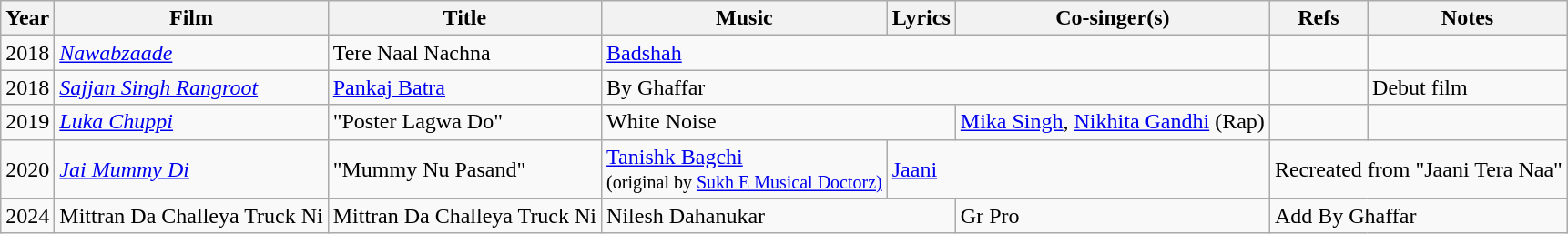<table class="wikitable sortable mw-collapsible mw-collapsed" ">
<tr>
<th>Year</th>
<th>Film</th>
<th>Title</th>
<th>Music</th>
<th>Lyrics</th>
<th>Co-singer(s)</th>
<th>Refs</th>
<th>Notes</th>
</tr>
<tr>
<td>2018</td>
<td><em><a href='#'>Nawabzaade</a></em></td>
<td>Tere Naal Nachna</td>
<td colspan="3"><a href='#'>Badshah</a></td>
<td></td>
<td></td>
</tr>
<tr>
<td>2018</td>
<td><em><a href='#'>Sajjan Singh Rangroot</a></em></td>
<td><a href='#'>Pankaj Batra</a></td>
<td colspan="3">By Ghaffar</td>
<td></td>
<td>Debut film</td>
</tr>
<tr>
<td>2019</td>
<td><em><a href='#'>Luka Chuppi</a></em></td>
<td>"Poster Lagwa Do"</td>
<td colspan="2">White Noise</td>
<td><a href='#'>Mika Singh</a>, <a href='#'>Nikhita Gandhi</a> (Rap)</td>
<td></td>
<td></td>
</tr>
<tr>
<td>2020</td>
<td><em><a href='#'>Jai Mummy Di</a></em></td>
<td>"Mummy Nu Pasand"</td>
<td><a href='#'>Tanishk Bagchi</a><br><small>(original by <a href='#'>Sukh E Musical Doctorz)</a></small></td>
<td colspan="2"><a href='#'>Jaani</a></td>
<td colspan="2">Recreated from "Jaani Tera Naa"</td>
</tr>
<tr>
<td>2024</td>
<td>Mittran Da Challeya Truck Ni</td>
<td>Mittran Da Challeya Truck Ni</td>
<td colspan="2">Nilesh Dahanukar</td>
<td>Gr Pro</td>
<td colspan="2">Add By Ghaffar</td>
</tr>
</table>
